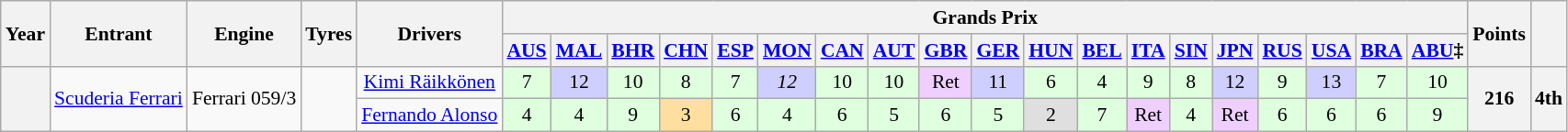<table class="wikitable" style="text-align:center; font-size:90%">
<tr>
<th rowspan="2">Year</th>
<th rowspan="2">Entrant</th>
<th rowspan="2">Engine</th>
<th rowspan="2">Tyres</th>
<th rowspan="2">Drivers</th>
<th colspan="19">Grands Prix</th>
<th rowspan="2">Points</th>
<th rowspan="2"></th>
</tr>
<tr>
<th><a href='#'>AUS</a></th>
<th><a href='#'>MAL</a></th>
<th><a href='#'>BHR</a></th>
<th><a href='#'>CHN</a></th>
<th><a href='#'>ESP</a></th>
<th><a href='#'>MON</a></th>
<th><a href='#'>CAN</a></th>
<th><a href='#'>AUT</a></th>
<th><a href='#'>GBR</a></th>
<th><a href='#'>GER</a></th>
<th><a href='#'>HUN</a></th>
<th><a href='#'>BEL</a></th>
<th><a href='#'>ITA</a></th>
<th><a href='#'>SIN</a></th>
<th><a href='#'>JPN</a></th>
<th><a href='#'>RUS</a></th>
<th><a href='#'>USA</a></th>
<th><a href='#'>BRA</a></th>
<th><a href='#'>ABU</a>‡</th>
</tr>
<tr>
<th rowspan=2></th>
<td rowspan=2><a href='#'>Scuderia Ferrari</a></td>
<td rowspan=2>Ferrari 059/3</td>
<td rowspan=2></td>
<td align="center"><a href='#'>Kimi Räikkönen</a></td>
<td style="background-color:#dfffdf">7</td>
<td style="background-color:#cfcfff">12</td>
<td style="background-color:#dfffdf">10</td>
<td style="background-color:#dfffdf">8</td>
<td style="background-color:#dfffdf">7</td>
<td style="background-color:#cfcfff"><em>12</em></td>
<td style="background-color:#dfffdf">10</td>
<td style="background-color:#dfffdf">10</td>
<td style="background-color:#efcfff">Ret</td>
<td style="background-color:#cfcfff">11</td>
<td style="background-color:#dfffdf">6</td>
<td style="background-color:#dfffdf">4</td>
<td style="background-color:#dfffdf">9</td>
<td style="background-color:#dfffdf">8</td>
<td style="background-color:#cfcfff">12</td>
<td style="background-color:#dfffdf">9</td>
<td style="background-color:#cfcfff">13</td>
<td style="background-color:#dfffdf">7</td>
<td style="background-color:#dfffdf">10</td>
<th rowspan="2">216</th>
<th rowspan="2">4th</th>
</tr>
<tr>
<td align="center"><a href='#'>Fernando Alonso</a></td>
<td style="background-color:#dfffdf">4</td>
<td style="background-color:#dfffdf">4</td>
<td style="background-color:#dfffdf">9</td>
<td style="background-color:#ffdf9f">3</td>
<td style="background-color:#dfffdf">6</td>
<td style="background-color:#dfffdf">4</td>
<td style="background-color:#dfffdf">6</td>
<td style="background-color:#dfffdf">5</td>
<td style="background-color:#dfffdf">6</td>
<td style="background-color:#dfffdf">5</td>
<td style="background-color:#dfdfdf">2</td>
<td style="background-color:#dfffdf">7</td>
<td style="background-color:#efcfff">Ret</td>
<td style="background-color:#dfffdf">4</td>
<td style="background-color:#efcfff">Ret</td>
<td style="background-color:#dfffdf">6</td>
<td style="background-color:#dfffdf">6</td>
<td style="background-color:#dfffdf">6</td>
<td style="background-color:#dfffdf">9</td>
</tr>
</table>
